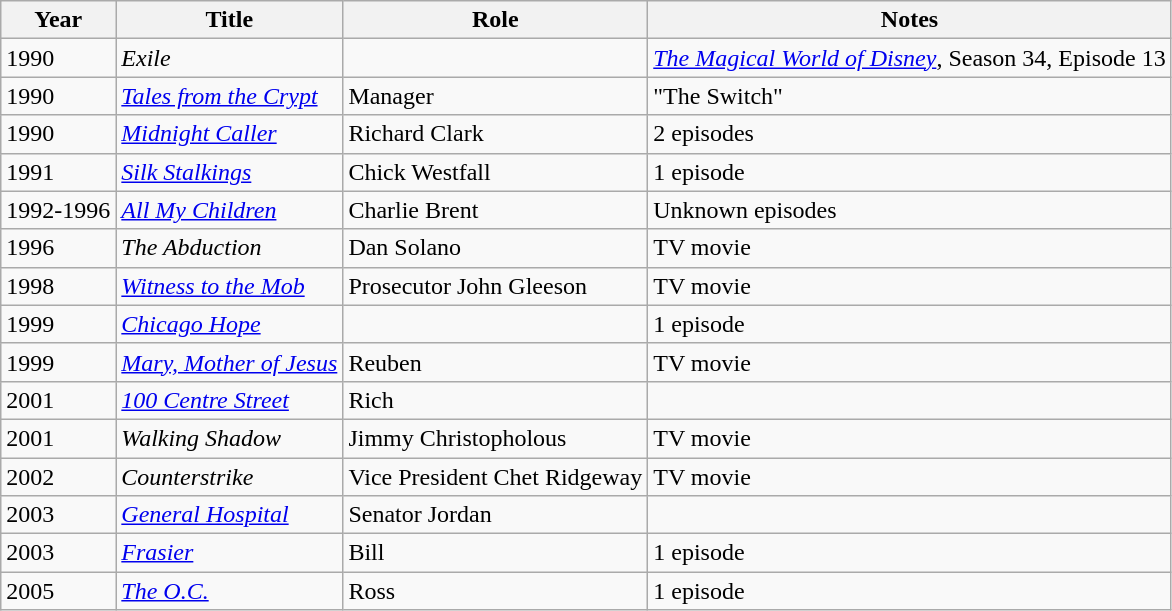<table class="wikitable sortable">
<tr>
<th>Year</th>
<th>Title</th>
<th>Role</th>
<th class="unsortable">Notes</th>
</tr>
<tr>
<td>1990</td>
<td><em>Exile</em></td>
<td></td>
<td><em><a href='#'>The Magical World of Disney</a></em>, Season 34, Episode 13</td>
</tr>
<tr>
<td>1990</td>
<td><em><a href='#'>Tales from the Crypt</a></em></td>
<td>Manager</td>
<td>"The Switch"</td>
</tr>
<tr>
<td>1990</td>
<td><em><a href='#'>Midnight Caller</a></em></td>
<td>Richard Clark</td>
<td>2 episodes</td>
</tr>
<tr>
<td>1991</td>
<td><em><a href='#'>Silk Stalkings</a></em></td>
<td>Chick Westfall</td>
<td>1 episode</td>
</tr>
<tr>
<td>1992-1996</td>
<td><em><a href='#'>All My Children</a></em></td>
<td>Charlie Brent</td>
<td>Unknown episodes</td>
</tr>
<tr>
<td>1996</td>
<td><em>The Abduction</em></td>
<td>Dan Solano</td>
<td>TV movie</td>
</tr>
<tr>
<td>1998</td>
<td><em><a href='#'>Witness to the Mob</a></em></td>
<td>Prosecutor John Gleeson</td>
<td>TV movie</td>
</tr>
<tr>
<td>1999</td>
<td><em><a href='#'>Chicago Hope</a></em></td>
<td></td>
<td>1 episode</td>
</tr>
<tr>
<td>1999</td>
<td><em><a href='#'>Mary, Mother of Jesus</a></em></td>
<td>Reuben</td>
<td>TV movie</td>
</tr>
<tr>
<td>2001</td>
<td><em><a href='#'>100 Centre Street</a></em></td>
<td>Rich</td>
<td></td>
</tr>
<tr>
<td>2001</td>
<td><em>Walking Shadow</em></td>
<td>Jimmy Christopholous</td>
<td>TV movie</td>
</tr>
<tr>
<td>2002</td>
<td><em>Counterstrike</em></td>
<td>Vice President Chet Ridgeway</td>
<td>TV movie</td>
</tr>
<tr>
<td>2003</td>
<td><em><a href='#'>General Hospital</a></em></td>
<td>Senator Jordan</td>
<td></td>
</tr>
<tr>
<td>2003</td>
<td><em><a href='#'>Frasier</a></em></td>
<td>Bill</td>
<td>1 episode</td>
</tr>
<tr>
<td>2005</td>
<td><em><a href='#'>The O.C.</a></em></td>
<td>Ross</td>
<td>1 episode</td>
</tr>
</table>
